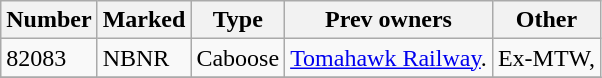<table class="wikitable">
<tr>
<th>Number</th>
<th>Marked</th>
<th>Type</th>
<th>Prev owners</th>
<th>Other</th>
</tr>
<tr>
<td>82083</td>
<td>NBNR</td>
<td>Caboose</td>
<td><a href='#'>Tomahawk Railway</a>.</td>
<td>Ex-MTW,</td>
</tr>
<tr>
</tr>
</table>
